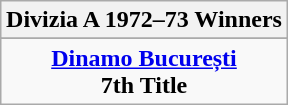<table class="wikitable" style="text-align: center; margin: 0 auto;">
<tr>
<th>Divizia A 1972–73 Winners</th>
</tr>
<tr>
</tr>
<tr>
<td><strong><a href='#'>Dinamo București</a></strong><br><strong>7th Title</strong></td>
</tr>
</table>
